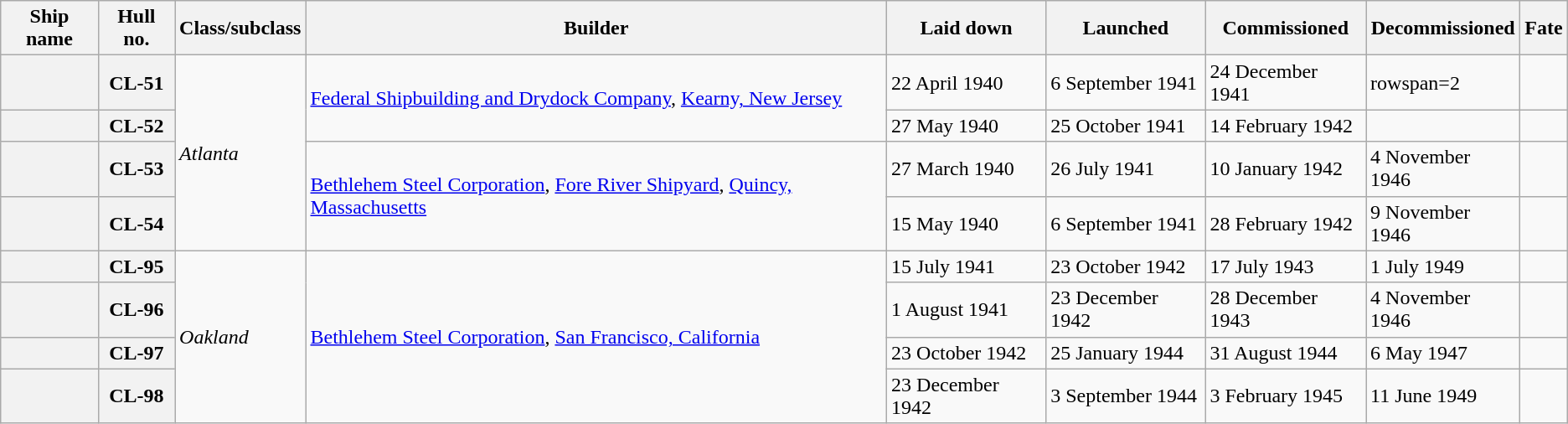<table class="sortable wikitable plainrowheaders">
<tr>
<th scope="col">Ship name</th>
<th scope="col">Hull no.</th>
<th scope="col">Class/subclass</th>
<th scope="col">Builder</th>
<th scope="col">Laid down</th>
<th scope="col">Launched</th>
<th scope="col">Commissioned</th>
<th scope="col">Decommissioned</th>
<th scope="col">Fate</th>
</tr>
<tr>
<th scope="row"></th>
<th scope="row">CL-51</th>
<td rowspan=4><em>Atlanta</em></td>
<td rowspan=2><a href='#'>Federal Shipbuilding and Drydock Company</a>, <a href='#'>Kearny, New Jersey</a></td>
<td>22 April 1940</td>
<td>6 September 1941</td>
<td>24 December 1941</td>
<td>rowspan=2 </td>
<td></td>
</tr>
<tr>
<th scope="row"></th>
<th scope="row">CL-52</th>
<td>27 May 1940</td>
<td>25 October 1941</td>
<td>14 February 1942</td>
<td></td>
</tr>
<tr>
<th scope="row"></th>
<th scope="row">CL-53</th>
<td rowspan=2><a href='#'>Bethlehem Steel Corporation</a>, <a href='#'>Fore River Shipyard</a>, <a href='#'>Quincy, Massachusetts</a></td>
<td>27 March 1940</td>
<td>26 July 1941</td>
<td>10 January 1942</td>
<td>4 November 1946</td>
<td></td>
</tr>
<tr>
<th scope="row"></th>
<th scope="row">CL-54</th>
<td>15 May 1940</td>
<td>6 September 1941</td>
<td>28 February 1942</td>
<td>9 November 1946</td>
<td></td>
</tr>
<tr>
<th scope="row"></th>
<th scope="row">CL-95</th>
<td rowspan=4><em>Oakland</em> </td>
<td rowspan=4><a href='#'>Bethlehem Steel Corporation</a>, <a href='#'>San Francisco, California</a></td>
<td>15 July 1941</td>
<td>23 October 1942</td>
<td>17 July 1943</td>
<td>1 July 1949</td>
<td></td>
</tr>
<tr>
<th scope="row"></th>
<th scope="row">CL-96</th>
<td>1 August 1941</td>
<td>23 December 1942</td>
<td>28 December 1943</td>
<td>4 November 1946</td>
<td></td>
</tr>
<tr>
<th scope="row"></th>
<th scope="row">CL-97</th>
<td>23 October 1942</td>
<td>25 January 1944</td>
<td>31 August 1944</td>
<td>6 May 1947</td>
<td></td>
</tr>
<tr>
<th scope="row"></th>
<th scope="row">CL-98</th>
<td>23 December 1942</td>
<td>3 September 1944</td>
<td>3 February 1945</td>
<td>11 June 1949</td>
<td></td>
</tr>
</table>
